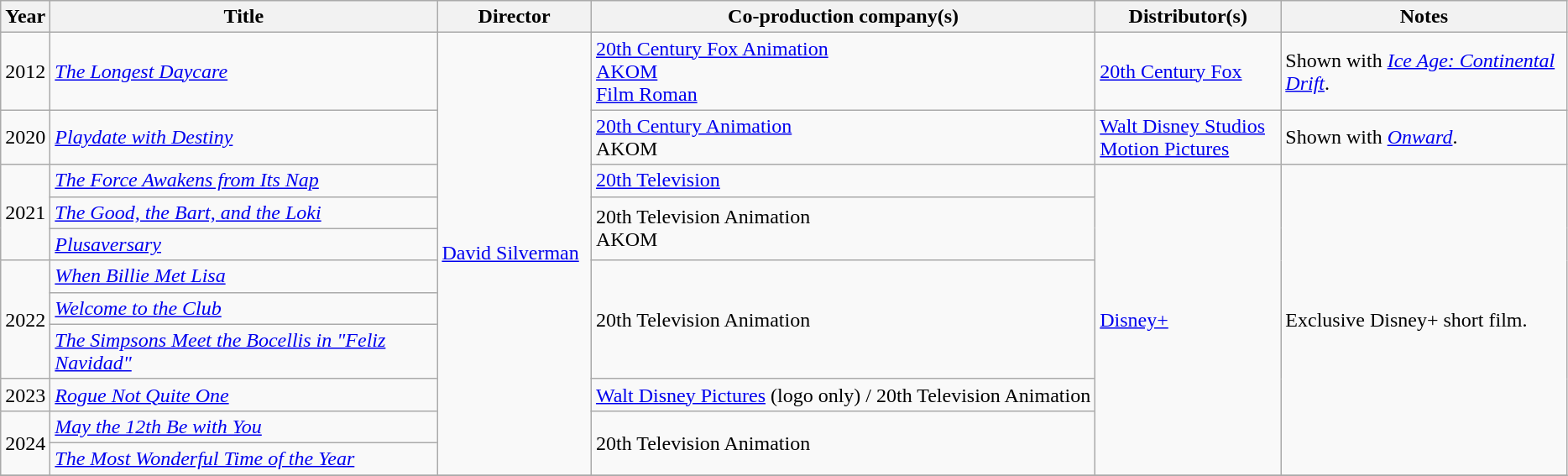<table class="wikitable sortable">
<tr>
<th width="30">Year</th>
<th width="300">Title</th>
<th width="115">Director</th>
<th>Co-production company(s)</th>
<th width="140">Distributor(s)</th>
<th width="220">Notes</th>
</tr>
<tr>
<td>2012</td>
<td><em><a href='#'>The Longest Daycare</a></em></td>
<td rowspan="11"><a href='#'>David Silverman</a></td>
<td><a href='#'>20th Century Fox Animation</a><br><a href='#'>AKOM</a><br><a href='#'>Film Roman</a></td>
<td><a href='#'>20th Century Fox</a></td>
<td>Shown with <em><a href='#'>Ice Age: Continental Drift</a></em>.</td>
</tr>
<tr>
<td>2020</td>
<td><em><a href='#'>Playdate with Destiny</a></em></td>
<td><a href='#'>20th Century Animation</a><br>AKOM</td>
<td><a href='#'>Walt Disney Studios Motion Pictures</a></td>
<td>Shown with <em><a href='#'>Onward</a></em>.</td>
</tr>
<tr>
<td rowspan="3">2021</td>
<td><em><a href='#'>The Force Awakens from Its Nap</a></em></td>
<td><a href='#'>20th Television</a></td>
<td rowspan="9"><a href='#'>Disney+</a></td>
<td rowspan="9">Exclusive Disney+ short film.</td>
</tr>
<tr>
<td><em><a href='#'>The Good, the Bart, and the Loki</a></em></td>
<td rowspan="2">20th Television Animation<br>AKOM</td>
</tr>
<tr>
<td><em><a href='#'>Plusaversary</a></em></td>
</tr>
<tr>
<td rowspan="3">2022</td>
<td><em><a href='#'>When Billie Met Lisa</a></em></td>
<td rowspan="3">20th Television Animation</td>
</tr>
<tr>
<td><em><a href='#'>Welcome to the Club</a></em></td>
</tr>
<tr>
<td><em><a href='#'>The Simpsons Meet the Bocellis in "Feliz Navidad"</a></em></td>
</tr>
<tr>
<td>2023</td>
<td><em><a href='#'>Rogue Not Quite One</a></em></td>
<td><a href='#'>Walt Disney Pictures</a> (logo only) / 20th Television Animation</td>
</tr>
<tr>
<td rowspan="2">2024</td>
<td><em><a href='#'>May the 12th Be with You</a></em></td>
<td rowspan="2">20th Television Animation</td>
</tr>
<tr>
<td><em><a href='#'>The Most Wonderful Time of the Year</a></em></td>
</tr>
<tr>
</tr>
</table>
